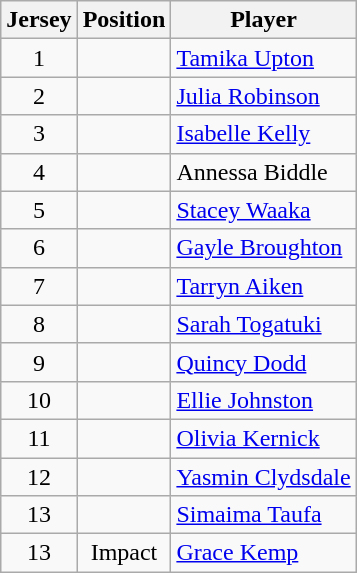<table class="wikitable" style="text-align:center;">
<tr>
<th>Jersey</th>
<th>Position</th>
<th>Player</th>
</tr>
<tr align=left>
<td align=center>1</td>
<td align=center></td>
<td> <a href='#'>Tamika Upton</a></td>
</tr>
<tr align=left>
<td align=center>2</td>
<td align=center></td>
<td> <a href='#'>Julia Robinson</a></td>
</tr>
<tr align=left>
<td align=center>3</td>
<td align=center></td>
<td> <a href='#'>Isabelle Kelly</a></td>
</tr>
<tr align=left>
<td align=center>4</td>
<td align=center></td>
<td> Annessa Biddle</td>
</tr>
<tr align=left>
<td align=center>5</td>
<td align=center></td>
<td> <a href='#'>Stacey Waaka</a></td>
</tr>
<tr align=left>
<td align=center>6</td>
<td align=center></td>
<td> <a href='#'>Gayle Broughton</a></td>
</tr>
<tr align=left>
<td align=center>7</td>
<td align=center></td>
<td> <a href='#'>Tarryn Aiken</a></td>
</tr>
<tr align=left>
<td align=center>8</td>
<td align=center></td>
<td> <a href='#'>Sarah Togatuki</a></td>
</tr>
<tr align=left>
<td align=center>9</td>
<td align=center></td>
<td> <a href='#'>Quincy Dodd</a></td>
</tr>
<tr align=left>
<td align=center>10</td>
<td align=center></td>
<td> <a href='#'>Ellie Johnston</a></td>
</tr>
<tr align=left>
<td align=center>11</td>
<td align=center></td>
<td> <a href='#'>Olivia Kernick</a></td>
</tr>
<tr align=left>
<td align=center>12</td>
<td align=center></td>
<td> <a href='#'>Yasmin Clydsdale</a></td>
</tr>
<tr align=left>
<td align=center>13</td>
<td align=center></td>
<td> <a href='#'>Simaima Taufa</a></td>
</tr>
<tr align=left>
<td align=center>13</td>
<td align=center>Impact</td>
<td> <a href='#'>Grace Kemp</a></td>
</tr>
</table>
